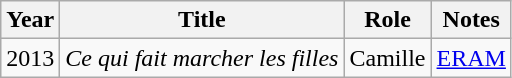<table class="wikitable sortable">
<tr>
<th>Year</th>
<th>Title</th>
<th>Role</th>
<th class="unsortable">Notes</th>
</tr>
<tr>
<td>2013</td>
<td><em>Ce qui fait marcher les filles</em></td>
<td>Camille</td>
<td><a href='#'>ERAM</a></td>
</tr>
</table>
